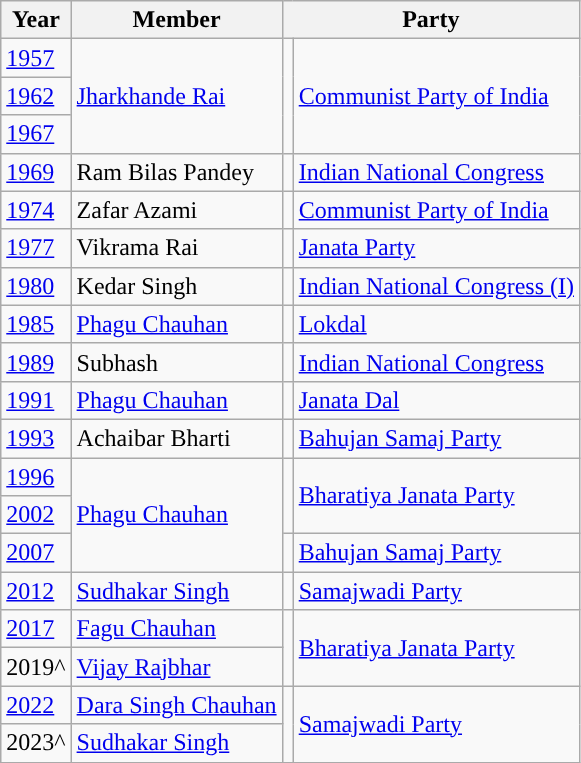<table class="wikitable">
<tr>
<th>Year</th>
<th>Member</th>
<th colspan="2">Party</th>
</tr>
<tr>
<td><a href='#'>1957</a></td>
<td rowspan="3"><a href='#'>Jharkhande Rai</a></td>
<td rowspan="3" style="background-color: "></td>
<td rowspan="3"><a href='#'>Communist Party of India</a></td>
</tr>
<tr>
<td><a href='#'>1962</a></td>
</tr>
<tr>
<td><a href='#'>1967</a></td>
</tr>
<tr>
<td><a href='#'>1969</a></td>
<td>Ram Bilas Pandey</td>
<td style="background-color: "></td>
<td><a href='#'>Indian National Congress</a></td>
</tr>
<tr>
<td><a href='#'>1974</a></td>
<td>Zafar Azami</td>
<td style="background-color: "></td>
<td><a href='#'>Communist Party of India</a></td>
</tr>
<tr>
<td><a href='#'>1977</a></td>
<td>Vikrama Rai</td>
<td style="background-color: "></td>
<td><a href='#'>Janata Party</a></td>
</tr>
<tr>
<td><a href='#'>1980</a></td>
<td>Kedar Singh</td>
<td style="background-color: "></td>
<td><a href='#'>Indian National Congress (I)</a></td>
</tr>
<tr>
<td><a href='#'>1985</a></td>
<td><a href='#'>Phagu Chauhan</a></td>
<td style="background-color: "></td>
<td><a href='#'>Lokdal</a></td>
</tr>
<tr>
<td><a href='#'>1989</a></td>
<td>Subhash</td>
<td style="background-color: "></td>
<td><a href='#'>Indian National Congress</a></td>
</tr>
<tr>
<td><a href='#'>1991</a></td>
<td><a href='#'>Phagu Chauhan</a></td>
<td style="background-color: "></td>
<td><a href='#'>Janata Dal</a></td>
</tr>
<tr>
<td><a href='#'>1993</a></td>
<td>Achaibar Bharti</td>
<td style="background-color: "></td>
<td><a href='#'>Bahujan Samaj Party</a></td>
</tr>
<tr>
<td><a href='#'>1996</a></td>
<td rowspan="3"><a href='#'>Phagu Chauhan</a></td>
<td rowspan="2" style="background-color: "></td>
<td rowspan="2"><a href='#'>Bharatiya Janata Party</a></td>
</tr>
<tr>
<td><a href='#'>2002</a></td>
</tr>
<tr>
<td><a href='#'>2007</a></td>
<td style="background-color: "></td>
<td><a href='#'>Bahujan Samaj Party</a></td>
</tr>
<tr>
<td><a href='#'>2012</a></td>
<td><a href='#'>Sudhakar Singh</a></td>
<td style="background-color: "></td>
<td><a href='#'>Samajwadi Party</a></td>
</tr>
<tr>
<td><a href='#'>2017</a></td>
<td><a href='#'>Fagu Chauhan</a></td>
<td rowspan="2" style="background-color: "></td>
<td rowspan="2"><a href='#'>Bharatiya Janata Party</a></td>
</tr>
<tr>
<td>2019^</td>
<td><a href='#'>Vijay Rajbhar</a></td>
</tr>
<tr>
<td><a href='#'>2022</a></td>
<td><a href='#'>Dara Singh Chauhan</a></td>
<td rowspan="2" style="background-color: "></td>
<td rowspan="2"><a href='#'>Samajwadi Party</a></td>
</tr>
<tr>
<td>2023^</td>
<td><a href='#'>Sudhakar Singh</a></td>
</tr>
</table>
